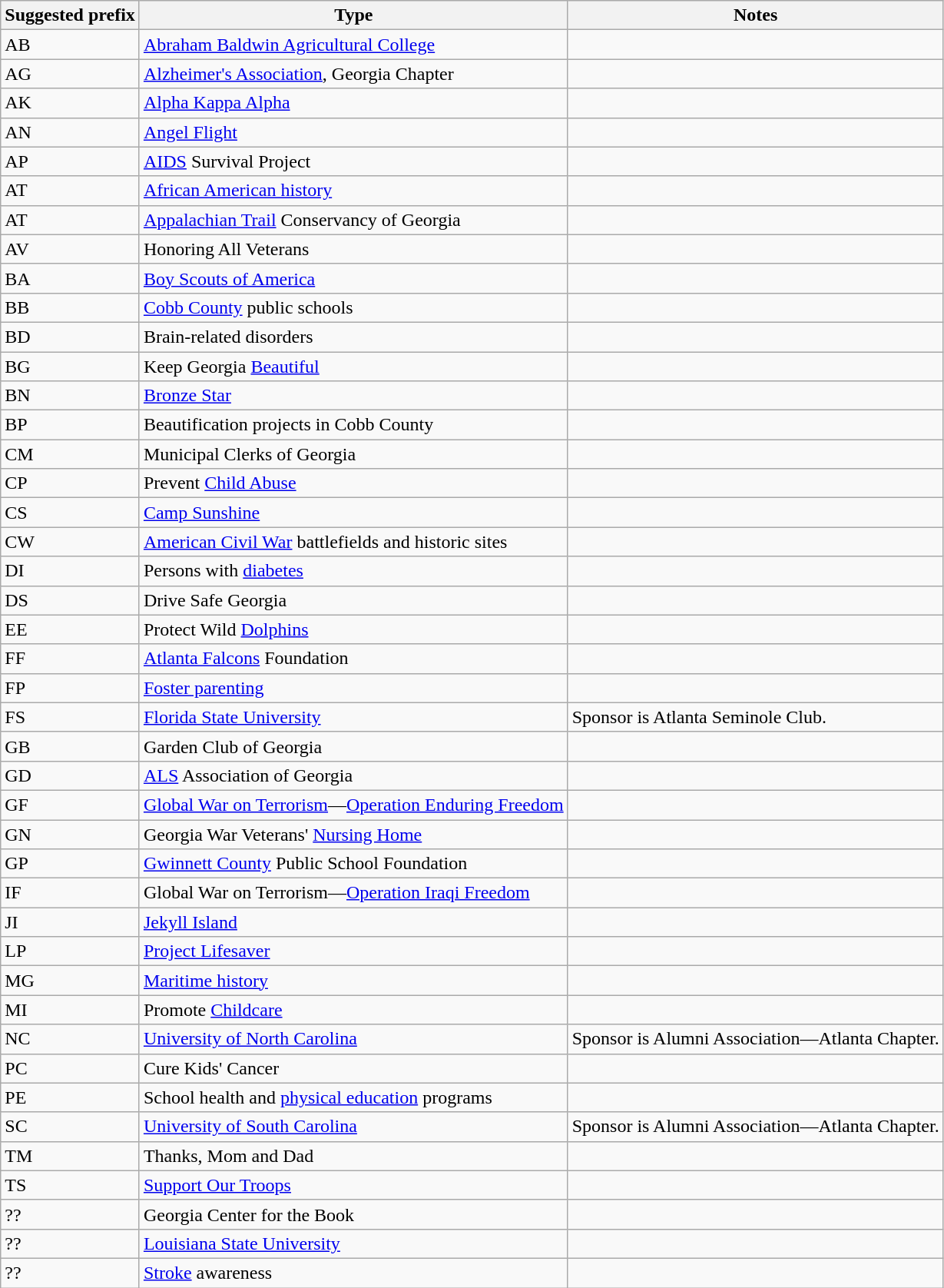<table class=wikitable>
<tr>
<th>Suggested prefix</th>
<th>Type</th>
<th>Notes</th>
</tr>
<tr>
<td>AB</td>
<td><a href='#'>Abraham Baldwin Agricultural College</a></td>
<td></td>
</tr>
<tr>
<td>AG</td>
<td><a href='#'>Alzheimer's Association</a>, Georgia Chapter</td>
<td></td>
</tr>
<tr>
<td>AK</td>
<td><a href='#'>Alpha Kappa Alpha</a></td>
<td></td>
</tr>
<tr>
<td>AN</td>
<td><a href='#'>Angel Flight</a></td>
<td></td>
</tr>
<tr>
<td>AP</td>
<td><a href='#'>AIDS</a> Survival Project</td>
<td></td>
</tr>
<tr>
<td>AT</td>
<td><a href='#'>African American history</a></td>
<td></td>
</tr>
<tr>
<td>AT</td>
<td><a href='#'>Appalachian Trail</a> Conservancy of Georgia</td>
<td></td>
</tr>
<tr>
<td>AV</td>
<td>Honoring All Veterans</td>
<td></td>
</tr>
<tr>
<td>BA</td>
<td><a href='#'>Boy Scouts of America</a></td>
<td></td>
</tr>
<tr>
<td>BB</td>
<td><a href='#'>Cobb County</a> public schools</td>
<td></td>
</tr>
<tr>
<td>BD</td>
<td>Brain-related disorders</td>
<td></td>
</tr>
<tr>
<td>BG</td>
<td>Keep Georgia <a href='#'>Beautiful</a></td>
<td></td>
</tr>
<tr>
<td>BN</td>
<td><a href='#'>Bronze Star</a></td>
<td></td>
</tr>
<tr>
<td>BP</td>
<td>Beautification projects in Cobb County</td>
<td></td>
</tr>
<tr>
<td>CM</td>
<td>Municipal Clerks of Georgia</td>
<td></td>
</tr>
<tr>
<td>CP</td>
<td>Prevent <a href='#'>Child Abuse</a></td>
<td></td>
</tr>
<tr>
<td>CS</td>
<td><a href='#'>Camp Sunshine</a></td>
<td></td>
</tr>
<tr>
<td>CW</td>
<td><a href='#'>American Civil War</a> battlefields and historic sites</td>
<td></td>
</tr>
<tr>
<td>DI</td>
<td>Persons with <a href='#'>diabetes</a></td>
<td></td>
</tr>
<tr>
<td>DS</td>
<td>Drive Safe Georgia</td>
<td></td>
</tr>
<tr>
<td>EE</td>
<td>Protect Wild <a href='#'>Dolphins</a></td>
<td></td>
</tr>
<tr>
<td>FF</td>
<td><a href='#'>Atlanta Falcons</a> Foundation</td>
<td></td>
</tr>
<tr>
<td>FP</td>
<td><a href='#'>Foster parenting</a></td>
<td></td>
</tr>
<tr>
<td>FS</td>
<td><a href='#'>Florida State University</a></td>
<td>Sponsor is Atlanta Seminole Club.</td>
</tr>
<tr>
<td>GB</td>
<td>Garden Club of Georgia</td>
<td></td>
</tr>
<tr>
<td>GD</td>
<td><a href='#'>ALS</a> Association of Georgia</td>
<td></td>
</tr>
<tr>
<td>GF</td>
<td><a href='#'>Global War on Terrorism</a>—<a href='#'>Operation Enduring Freedom</a></td>
<td></td>
</tr>
<tr>
<td>GN</td>
<td>Georgia War Veterans' <a href='#'>Nursing Home</a></td>
<td></td>
</tr>
<tr>
<td>GP</td>
<td><a href='#'>Gwinnett County</a> Public School Foundation</td>
<td></td>
</tr>
<tr>
<td>IF</td>
<td>Global War on Terrorism—<a href='#'>Operation Iraqi Freedom</a></td>
<td></td>
</tr>
<tr>
<td>JI</td>
<td><a href='#'>Jekyll Island</a></td>
<td></td>
</tr>
<tr>
<td>LP</td>
<td><a href='#'>Project Lifesaver</a></td>
<td></td>
</tr>
<tr>
<td>MG</td>
<td><a href='#'>Maritime history</a></td>
<td></td>
</tr>
<tr>
<td>MI</td>
<td>Promote <a href='#'>Childcare</a></td>
<td></td>
</tr>
<tr>
<td>NC</td>
<td><a href='#'>University of North Carolina</a></td>
<td>Sponsor is Alumni Association—Atlanta Chapter.</td>
</tr>
<tr>
<td>PC</td>
<td>Cure Kids' Cancer</td>
<td></td>
</tr>
<tr>
<td>PE</td>
<td>School health and <a href='#'>physical education</a> programs</td>
<td></td>
</tr>
<tr>
<td>SC</td>
<td><a href='#'>University of South Carolina</a></td>
<td>Sponsor is Alumni Association—Atlanta Chapter.</td>
</tr>
<tr>
<td>TM</td>
<td>Thanks, Mom and Dad</td>
<td></td>
</tr>
<tr>
<td>TS</td>
<td><a href='#'>Support Our Troops</a></td>
<td></td>
</tr>
<tr>
<td>??</td>
<td>Georgia Center for the Book</td>
<td></td>
</tr>
<tr>
<td>??</td>
<td><a href='#'>Louisiana State University</a></td>
<td></td>
</tr>
<tr>
<td>??</td>
<td><a href='#'>Stroke</a> awareness</td>
<td></td>
</tr>
</table>
